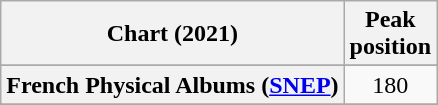<table class="wikitable sortable plainrowheaders" style="text-align:center">
<tr>
<th scope="col">Chart (2021)</th>
<th scope="col">Peak<br>position</th>
</tr>
<tr>
</tr>
<tr>
</tr>
<tr>
</tr>
<tr>
</tr>
<tr>
<th scope="row">French Physical Albums (<a href='#'>SNEP</a>)</th>
<td>180</td>
</tr>
<tr>
</tr>
<tr>
</tr>
<tr>
</tr>
<tr>
</tr>
<tr>
</tr>
<tr>
</tr>
<tr>
</tr>
<tr>
</tr>
<tr>
</tr>
</table>
